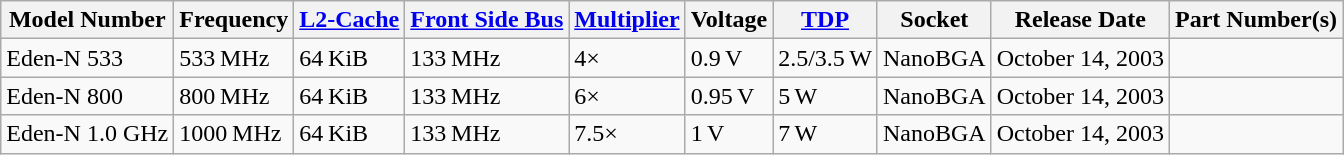<table class="wikitable">
<tr>
<th>Model Number</th>
<th>Frequency</th>
<th><a href='#'>L2-Cache</a></th>
<th><a href='#'>Front Side Bus</a></th>
<th><a href='#'>Multiplier</a></th>
<th>Voltage</th>
<th><a href='#'>TDP</a></th>
<th>Socket</th>
<th>Release Date</th>
<th>Part Number(s)</th>
</tr>
<tr>
<td>Eden-N 533</td>
<td>533 MHz</td>
<td>64 KiB</td>
<td>133 MHz</td>
<td>4×</td>
<td>0.9 V</td>
<td>2.5/3.5 W</td>
<td>NanoBGA</td>
<td>October 14, 2003</td>
<td></td>
</tr>
<tr>
<td>Eden-N 800</td>
<td>800 MHz</td>
<td>64 KiB</td>
<td>133 MHz</td>
<td>6×</td>
<td>0.95 V</td>
<td>5 W</td>
<td>NanoBGA</td>
<td>October 14, 2003</td>
<td></td>
</tr>
<tr>
<td>Eden-N 1.0 GHz</td>
<td>1000 MHz</td>
<td>64 KiB</td>
<td>133 MHz</td>
<td>7.5×</td>
<td>1 V</td>
<td>7 W</td>
<td>NanoBGA</td>
<td>October 14, 2003</td>
<td></td>
</tr>
</table>
